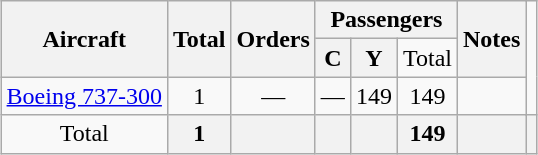<table class="wikitable" style="margin:1em auto; border-collapse:collapse; text-align:center">
<tr>
<th rowspan="2">Aircraft</th>
<th rowspan="2">Total</th>
<th rowspan="2">Orders</th>
<th colspan="3">Passengers</th>
<th rowspan="2">Notes</th>
</tr>
<tr>
<th><abbr>C</abbr></th>
<th><abbr>Y</abbr></th>
<td>Total</td>
</tr>
<tr>
<td><a href='#'>Boeing 737-300</a></td>
<td>1</td>
<td>—</td>
<td>—</td>
<td>149</td>
<td>149</td>
<td></td>
</tr>
<tr>
<td>Total</td>
<th>1</th>
<th></th>
<th></th>
<th></th>
<th>149</th>
<th colspan="3"></th>
<th></th>
</tr>
</table>
